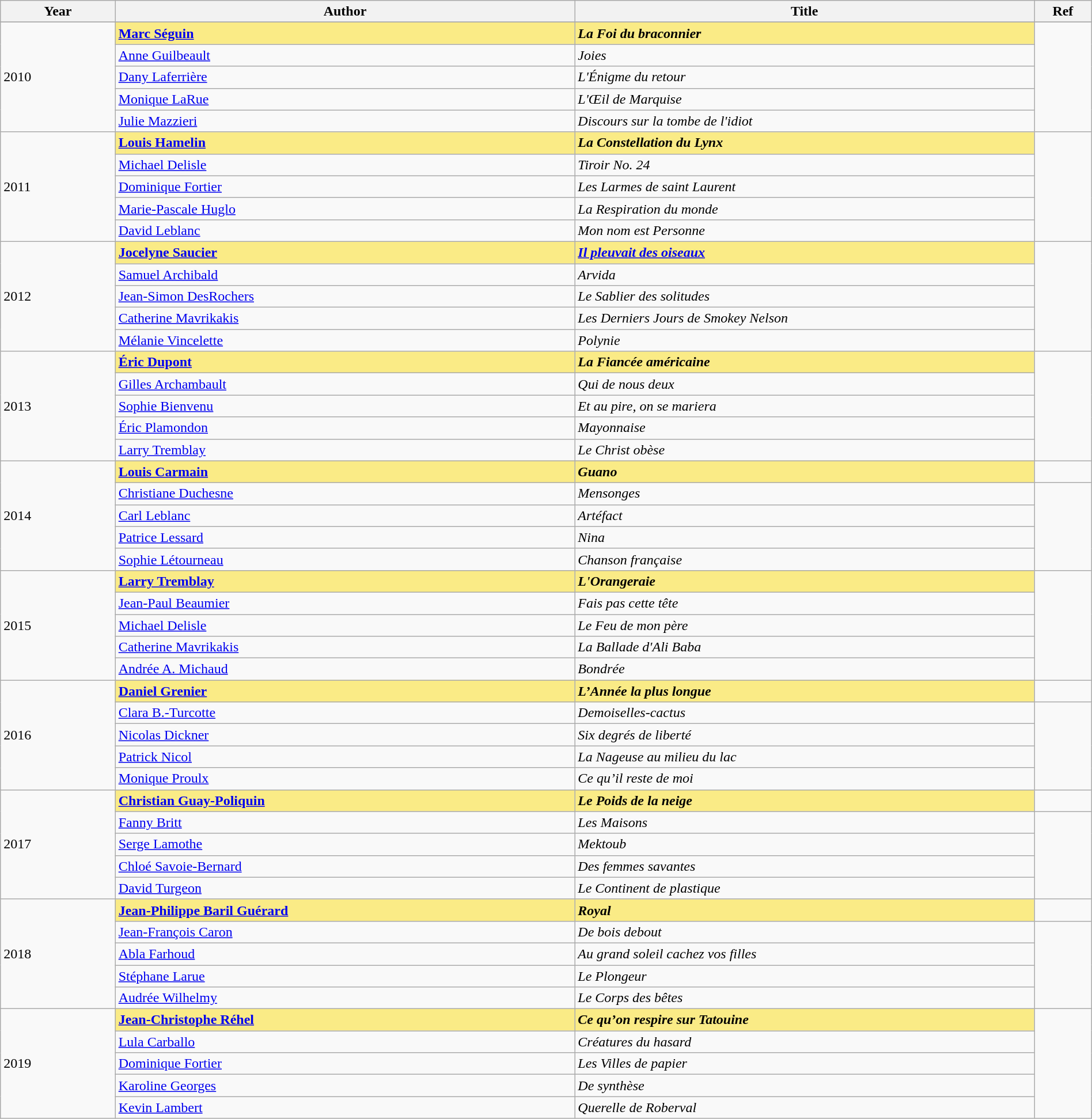<table class="wikitable" width="100%">
<tr>
<th width="10%">Year</th>
<th width="40%">Author</th>
<th width="40%">Title</th>
<th width="5%">Ref</th>
</tr>
<tr>
</tr>
<tr>
<td rowspan=5>2010</td>
<td style="background:#FAEB86"><strong><a href='#'>Marc Séguin</a></strong></td>
<td style="background:#FAEB86"><strong><em>La Foi du braconnier</em></strong></td>
<td rowspan=5></td>
</tr>
<tr>
<td><a href='#'>Anne Guilbeault</a></td>
<td><em>Joies</em></td>
</tr>
<tr>
<td><a href='#'>Dany Laferrière</a></td>
<td><em>L'Énigme du retour</em></td>
</tr>
<tr>
<td><a href='#'>Monique LaRue</a></td>
<td><em>L'Œil de Marquise</em></td>
</tr>
<tr>
<td><a href='#'>Julie Mazzieri</a></td>
<td><em>Discours sur la tombe de l'idiot</em></td>
</tr>
<tr>
<td rowspan=5>2011</td>
<td style="background:#FAEB86"><strong><a href='#'>Louis Hamelin</a></strong></td>
<td style="background:#FAEB86"><strong><em>La Constellation du Lynx</em></strong></td>
<td rowspan=5></td>
</tr>
<tr>
<td><a href='#'>Michael Delisle</a></td>
<td><em>Tiroir No. 24</em></td>
</tr>
<tr>
<td><a href='#'>Dominique Fortier</a></td>
<td><em>Les Larmes de saint Laurent</em></td>
</tr>
<tr>
<td><a href='#'>Marie-Pascale Huglo</a></td>
<td><em>La Respiration du monde</em></td>
</tr>
<tr>
<td><a href='#'>David Leblanc</a></td>
<td><em>Mon nom est Personne</em></td>
</tr>
<tr>
<td rowspan=5>2012</td>
<td style="background:#FAEB86"><strong><a href='#'>Jocelyne Saucier</a></strong></td>
<td style="background:#FAEB86"><strong><em><a href='#'>Il pleuvait des oiseaux</a></em></strong></td>
<td rowspan=5></td>
</tr>
<tr>
<td><a href='#'>Samuel Archibald</a></td>
<td><em>Arvida</em></td>
</tr>
<tr>
<td><a href='#'>Jean-Simon DesRochers</a></td>
<td><em>Le Sablier des solitudes</em></td>
</tr>
<tr>
<td><a href='#'>Catherine Mavrikakis</a></td>
<td><em>Les Derniers Jours de Smokey Nelson</em></td>
</tr>
<tr>
<td><a href='#'>Mélanie Vincelette</a></td>
<td><em>Polynie</em></td>
</tr>
<tr>
<td rowspan=5>2013</td>
<td style="background:#FAEB86"><strong><a href='#'>Éric Dupont</a></strong></td>
<td style="background:#FAEB86"><strong><em>La Fiancée américaine</em></strong></td>
<td rowspan=5></td>
</tr>
<tr>
<td><a href='#'>Gilles Archambault</a></td>
<td><em>Qui de nous deux</em></td>
</tr>
<tr>
<td><a href='#'>Sophie Bienvenu</a></td>
<td><em>Et au pire, on se mariera</em></td>
</tr>
<tr>
<td><a href='#'>Éric Plamondon</a></td>
<td><em>Mayonnaise</em></td>
</tr>
<tr>
<td><a href='#'>Larry Tremblay</a></td>
<td><em>Le Christ obèse</em></td>
</tr>
<tr>
<td rowspan=5>2014</td>
<td style="background:#FAEB86"><strong><a href='#'>Louis Carmain</a></strong></td>
<td style="background:#FAEB86"><strong><em>Guano</em></strong></td>
<td></td>
</tr>
<tr>
<td><a href='#'>Christiane Duchesne</a></td>
<td><em>Mensonges</em></td>
<td rowspan=4></td>
</tr>
<tr>
<td><a href='#'>Carl Leblanc</a></td>
<td><em>Artéfact </em></td>
</tr>
<tr>
<td><a href='#'>Patrice Lessard</a></td>
<td><em>Nina</em></td>
</tr>
<tr>
<td><a href='#'>Sophie Létourneau</a></td>
<td><em>Chanson française</em></td>
</tr>
<tr>
<td rowspan=5>2015</td>
<td style="background:#FAEB86"><strong><a href='#'>Larry Tremblay</a></strong></td>
<td style="background:#FAEB86"><strong><em>L'Orangeraie</em></strong></td>
<td rowspan=5></td>
</tr>
<tr>
<td><a href='#'>Jean-Paul Beaumier</a></td>
<td><em>Fais pas cette tête</em></td>
</tr>
<tr>
<td><a href='#'>Michael Delisle</a></td>
<td><em>Le Feu de mon père</em></td>
</tr>
<tr>
<td><a href='#'>Catherine Mavrikakis</a></td>
<td><em>La Ballade d'Ali Baba</em></td>
</tr>
<tr>
<td><a href='#'>Andrée A. Michaud</a></td>
<td><em>Bondrée</em></td>
</tr>
<tr>
<td rowspan=5>2016</td>
<td style="background:#FAEB86"><strong><a href='#'>Daniel Grenier</a></strong></td>
<td style="background:#FAEB86"><strong><em>L’Année la plus longue</em></strong></td>
<td></td>
</tr>
<tr>
<td><a href='#'>Clara B.-Turcotte</a></td>
<td><em>Demoiselles-cactus</em></td>
<td rowspan=4></td>
</tr>
<tr>
<td><a href='#'>Nicolas Dickner</a></td>
<td><em>Six degrés de liberté</em></td>
</tr>
<tr>
<td><a href='#'>Patrick Nicol</a></td>
<td><em>La Nageuse au milieu du lac</em></td>
</tr>
<tr>
<td><a href='#'>Monique Proulx</a></td>
<td><em>Ce qu’il reste de moi</em></td>
</tr>
<tr>
<td rowspan=5>2017</td>
<td style="background:#FAEB86"><strong><a href='#'>Christian Guay-Poliquin</a></strong></td>
<td style="background:#FAEB86"><strong><em>Le Poids de la neige</em></strong></td>
<td></td>
</tr>
<tr>
<td><a href='#'>Fanny Britt</a></td>
<td><em>Les Maisons</em></td>
<td rowspan=4></td>
</tr>
<tr>
<td><a href='#'>Serge Lamothe</a></td>
<td><em>Mektoub</em></td>
</tr>
<tr>
<td><a href='#'>Chloé Savoie-Bernard</a></td>
<td><em>Des femmes savantes</em></td>
</tr>
<tr>
<td><a href='#'>David Turgeon</a></td>
<td><em>Le Continent de plastique</em></td>
</tr>
<tr>
<td rowspan=5>2018</td>
<td style="background:#FAEB86"><strong><a href='#'>Jean-Philippe Baril Guérard</a></strong></td>
<td style="background:#FAEB86"><strong><em>Royal</em></strong></td>
<td></td>
</tr>
<tr>
<td><a href='#'>Jean-François Caron</a></td>
<td><em>De bois debout</em></td>
<td rowspan=4></td>
</tr>
<tr>
<td><a href='#'>Abla Farhoud</a></td>
<td><em>Au grand soleil cachez vos filles</em></td>
</tr>
<tr>
<td><a href='#'>Stéphane Larue</a></td>
<td><em>Le Plongeur</em></td>
</tr>
<tr>
<td><a href='#'>Audrée Wilhelmy</a></td>
<td><em>Le Corps des bêtes</em></td>
</tr>
<tr>
<td rowspan=5>2019</td>
<td style="background:#FAEB86"><strong><a href='#'>Jean-Christophe Réhel</a></strong></td>
<td style="background:#FAEB86"><strong><em>Ce qu’on respire sur Tatouine</em></strong></td>
<td rowspan=5></td>
</tr>
<tr>
<td><a href='#'>Lula Carballo</a></td>
<td><em>Créatures du hasard</em></td>
</tr>
<tr>
<td><a href='#'>Dominique Fortier</a></td>
<td><em>Les Villes de papier</em></td>
</tr>
<tr>
<td><a href='#'>Karoline Georges</a></td>
<td><em>De synthèse</em></td>
</tr>
<tr>
<td><a href='#'>Kevin Lambert</a></td>
<td><em>Querelle de Roberval</em></td>
</tr>
</table>
